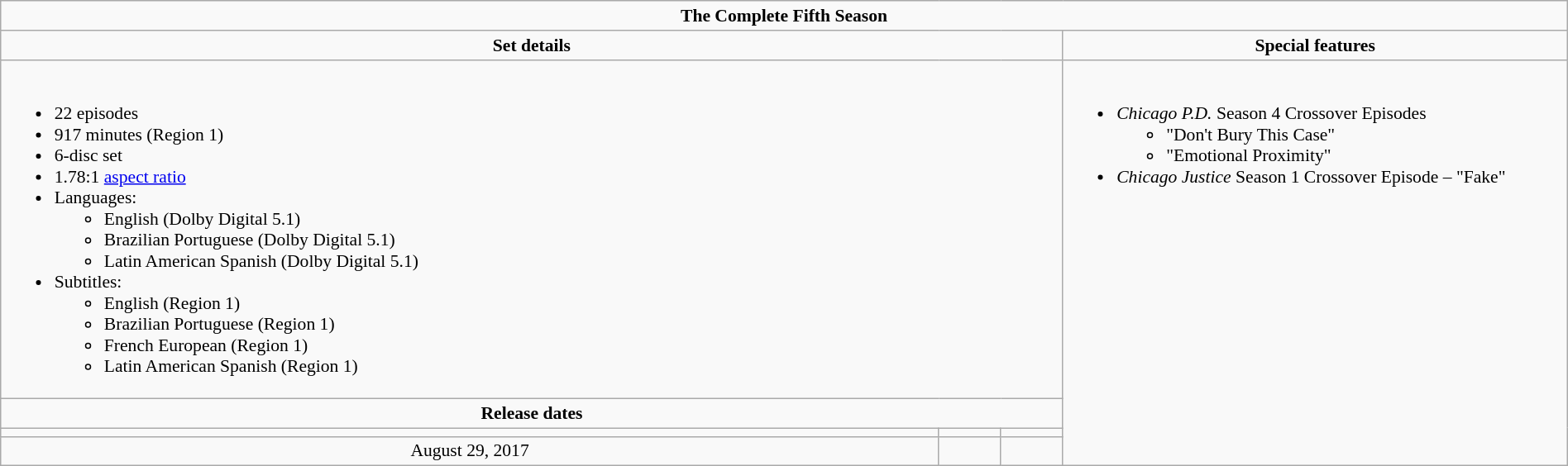<table class="wikitable plainrowheaders" style="font-size:90%; text-align:center; width: 100%; margin-left: auto; margin-right: auto;">
<tr>
<td colspan="6"><strong>The Complete Fifth Season</strong></td>
</tr>
<tr>
<td align="center" width="300" colspan="3"><strong>Set details</strong></td>
<td width="400" align="center"><strong>Special features</strong></td>
</tr>
<tr valign="top">
<td colspan="3" align="left" width="300"><br><ul><li>22 episodes</li><li>917 minutes (Region 1)</li><li>6-disc set</li><li>1.78:1 <a href='#'>aspect ratio</a></li><li>Languages:<ul><li>English (Dolby Digital 5.1)</li><li>Brazilian Portuguese (Dolby Digital 5.1)</li><li>Latin American Spanish (Dolby Digital 5.1)</li></ul></li><li>Subtitles:<ul><li>English (Region 1)</li><li>Brazilian Portuguese (Region 1)</li><li>French European (Region 1)</li><li>Latin American Spanish (Region 1)</li></ul></li></ul></td>
<td rowspan="4" align="left" width="400"><br><ul><li><em>Chicago P.D.</em> Season 4 Crossover Episodes<ul><li>"Don't Bury This Case"</li><li>"Emotional Proximity"</li></ul></li><li><em>Chicago Justice</em> Season 1 Crossover Episode – "Fake"</li></ul></td>
</tr>
<tr>
<td colspan="3" align="center"><strong>Release dates</strong></td>
</tr>
<tr>
<td align="center"></td>
<td align="center"></td>
<td align="center"></td>
</tr>
<tr>
<td align="center">August 29, 2017</td>
<td align="center"></td>
<td align="center"></td>
</tr>
</table>
